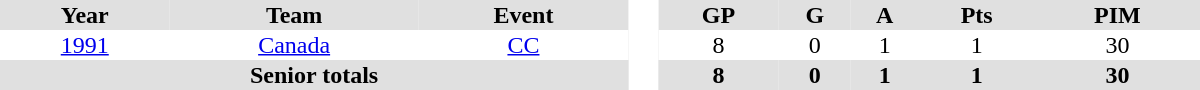<table border="0" cellpadding="1" cellspacing="0" style="text-align:center; width:50em">
<tr ALIGN="center" bgcolor="#e0e0e0">
<th>Year</th>
<th>Team</th>
<th>Event</th>
<th ALIGN="center" rowspan="99" bgcolor="#ffffff"> </th>
<th>GP</th>
<th>G</th>
<th>A</th>
<th>Pts</th>
<th>PIM</th>
</tr>
<tr>
<td><a href='#'>1991</a></td>
<td><a href='#'>Canada</a></td>
<td><a href='#'>CC</a></td>
<td>8</td>
<td>0</td>
<td>1</td>
<td>1</td>
<td>30</td>
</tr>
<tr bgcolor="#e0e0e0">
<th colspan=3>Senior totals</th>
<th>8</th>
<th>0</th>
<th>1</th>
<th>1</th>
<th>30</th>
</tr>
</table>
